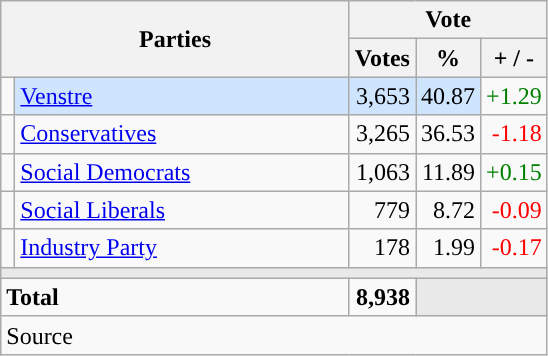<table class="wikitable" style="text-align:right;">
<tr>
<th style="text-align:centre;" rowspan="2" colspan="2" width="225">Parties</th>
<th colspan="3">Vote</th>
</tr>
<tr>
<th width="15">Votes</th>
<th width="15">%</th>
<th width="15">+ / -</th>
</tr>
<tr>
<td width="2" style="color:inherit;background:"></td>
<td bgcolor=#cfe5fe  align="left"><a href='#'>Venstre</a></td>
<td bgcolor=#cfe5fe>3,653</td>
<td bgcolor=#cfe5fe>40.87</td>
<td style=color:green;>+1.29</td>
</tr>
<tr>
<td width="2" style="color:inherit;background:"></td>
<td align="left"><a href='#'>Conservatives</a></td>
<td>3,265</td>
<td>36.53</td>
<td style=color:red;>-1.18</td>
</tr>
<tr>
<td width="2" style="color:inherit;background:"></td>
<td align="left"><a href='#'>Social Democrats</a></td>
<td>1,063</td>
<td>11.89</td>
<td style=color:green;>+0.15</td>
</tr>
<tr>
<td width="2" style="color:inherit;background:"></td>
<td align="left"><a href='#'>Social Liberals</a></td>
<td>779</td>
<td>8.72</td>
<td style=color:red;>-0.09</td>
</tr>
<tr>
<td width="2" style="color:inherit;background:"></td>
<td align="left"><a href='#'>Industry Party</a></td>
<td>178</td>
<td>1.99</td>
<td style=color:red;>-0.17</td>
</tr>
<tr>
<td colspan="7" bgcolor="#E9E9E9"></td>
</tr>
<tr>
<td align="left" colspan="2"><strong>Total</strong></td>
<td><strong>8,938</strong></td>
<td bgcolor="#E9E9E9" colspan="2"></td>
</tr>
<tr>
<td align="left" colspan="6">Source</td>
</tr>
</table>
